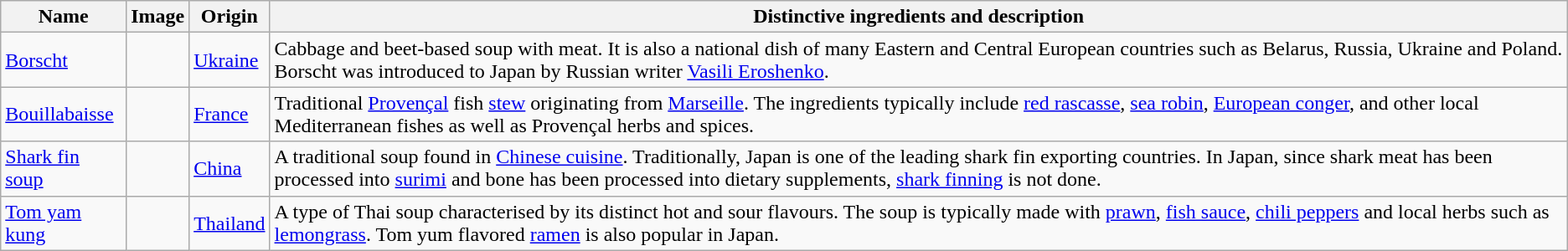<table class="wikitable sortable">
<tr>
<th>Name</th>
<th>Image</th>
<th>Origin</th>
<th>Distinctive ingredients and description</th>
</tr>
<tr>
<td><a href='#'>Borscht</a></td>
<td></td>
<td><a href='#'>Ukraine</a></td>
<td>Cabbage and beet-based soup with meat. It is also a national dish of many Eastern and Central European countries such as Belarus, Russia, Ukraine and Poland. Borscht was introduced to Japan by Russian writer <a href='#'>Vasili Eroshenko</a>.</td>
</tr>
<tr>
<td><a href='#'>Bouillabaisse</a></td>
<td></td>
<td><a href='#'>France</a></td>
<td>Traditional <a href='#'>Provençal</a> fish <a href='#'>stew</a> originating from <a href='#'>Marseille</a>. The ingredients typically include <a href='#'>red rascasse</a>, <a href='#'>sea robin</a>, <a href='#'>European conger</a>, and other local Mediterranean fishes as well as Provençal herbs and spices.</td>
</tr>
<tr>
<td><a href='#'>Shark fin soup</a></td>
<td></td>
<td><a href='#'>China</a></td>
<td>A traditional soup found in <a href='#'>Chinese cuisine</a>. Traditionally, Japan is one of the leading shark fin exporting countries. In Japan, since shark meat has been processed into <a href='#'>surimi</a> and bone has been processed into dietary supplements, <a href='#'>shark finning</a> is not done.</td>
</tr>
<tr>
<td><a href='#'>Tom yam kung</a></td>
<td></td>
<td><a href='#'>Thailand</a></td>
<td>A type of Thai soup characterised by its distinct hot and sour flavours. The soup is typically made with <a href='#'>prawn</a>, <a href='#'>fish sauce</a>, <a href='#'>chili peppers</a> and local herbs such as <a href='#'>lemongrass</a>. Tom yum flavored <a href='#'>ramen</a> is also popular in Japan.</td>
</tr>
</table>
